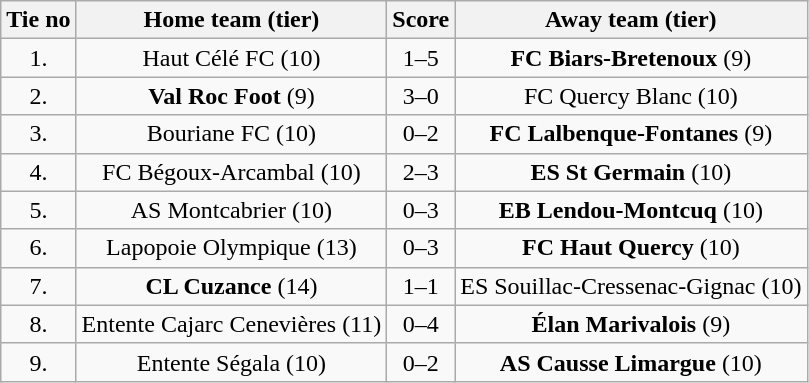<table class="wikitable" style="text-align: center">
<tr>
<th>Tie no</th>
<th>Home team (tier)</th>
<th>Score</th>
<th>Away team (tier)</th>
</tr>
<tr>
<td>1.</td>
<td>Haut Célé FC (10)</td>
<td>1–5</td>
<td><strong>FC Biars-Bretenoux</strong> (9)</td>
</tr>
<tr>
<td>2.</td>
<td><strong>Val Roc Foot</strong> (9)</td>
<td>3–0</td>
<td>FC Quercy Blanc (10)</td>
</tr>
<tr>
<td>3.</td>
<td>Bouriane FC (10)</td>
<td>0–2</td>
<td><strong>FC Lalbenque-Fontanes</strong> (9)</td>
</tr>
<tr>
<td>4.</td>
<td>FC Bégoux-Arcambal (10)</td>
<td>2–3 </td>
<td><strong>ES St Germain</strong> (10)</td>
</tr>
<tr>
<td>5.</td>
<td>AS Montcabrier (10)</td>
<td>0–3</td>
<td><strong>EB Lendou-Montcuq</strong> (10)</td>
</tr>
<tr>
<td>6.</td>
<td>Lapopoie Olympique (13)</td>
<td>0–3</td>
<td><strong>FC Haut Quercy</strong> (10)</td>
</tr>
<tr>
<td>7.</td>
<td><strong>CL Cuzance</strong> (14)</td>
<td>1–1 </td>
<td>ES Souillac-Cressenac-Gignac (10)</td>
</tr>
<tr>
<td>8.</td>
<td>Entente Cajarc Cenevières (11)</td>
<td>0–4</td>
<td><strong>Élan Marivalois</strong> (9)</td>
</tr>
<tr>
<td>9.</td>
<td>Entente Ségala (10)</td>
<td>0–2</td>
<td><strong>AS Causse Limargue</strong> (10)</td>
</tr>
</table>
